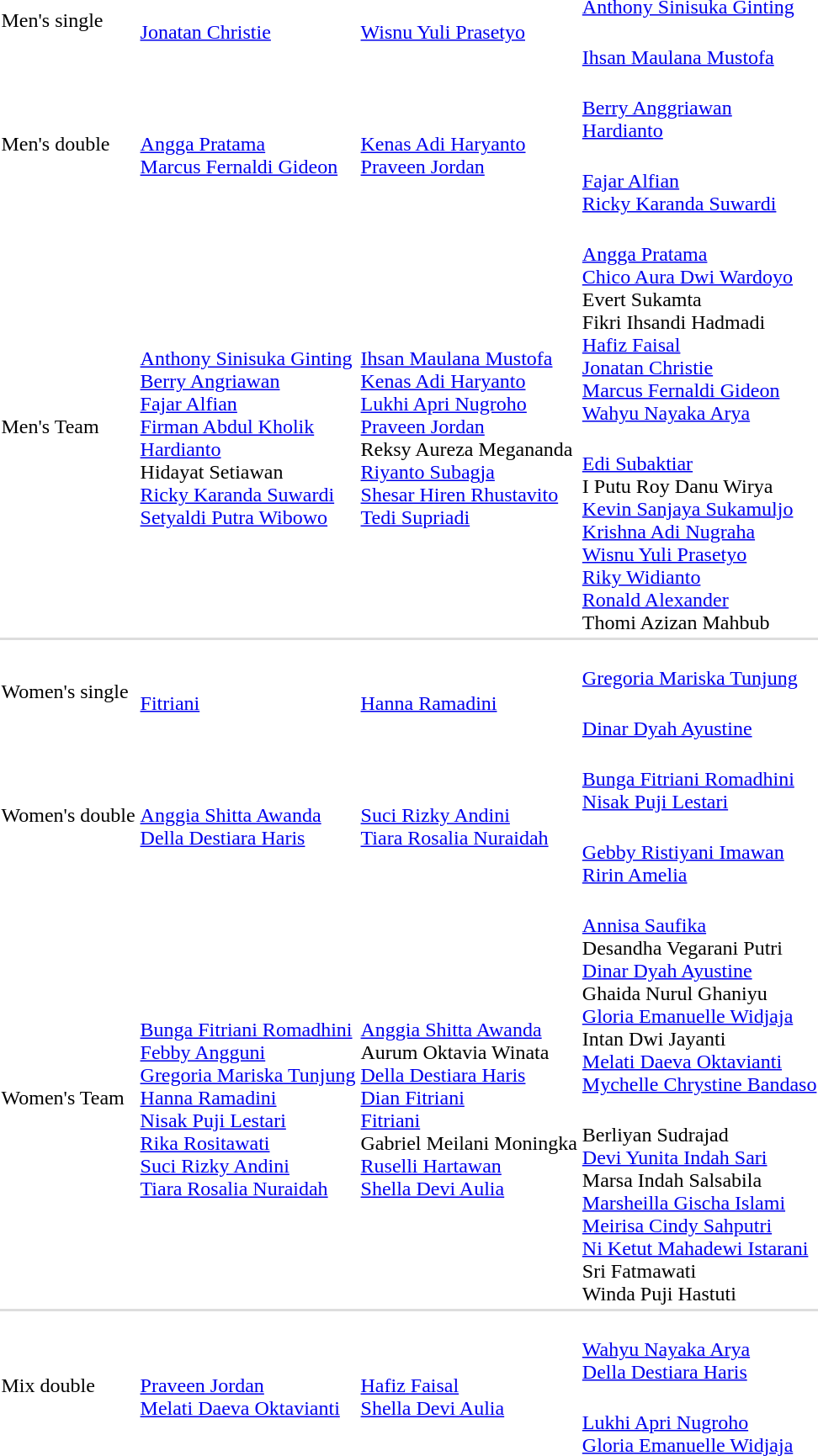<table>
<tr>
<td rowspan=2>Men's single</td>
<td rowspan=2><br><a href='#'>Jonatan Christie</a></td>
<td rowspan=2><br><a href='#'>Wisnu Yuli Prasetyo</a></td>
<td><br><a href='#'>Anthony Sinisuka Ginting</a></td>
</tr>
<tr>
<td><br><a href='#'>Ihsan Maulana Mustofa</a></td>
</tr>
<tr>
<td rowspan=2>Men's double</td>
<td rowspan=2><br><a href='#'>Angga Pratama</a><br><a href='#'>Marcus Fernaldi Gideon</a></td>
<td rowspan=2><br><a href='#'>Kenas Adi Haryanto</a><br><a href='#'>Praveen Jordan</a></td>
<td><br><a href='#'>Berry Anggriawan</a><br><a href='#'>Hardianto</a></td>
</tr>
<tr>
<td><br><a href='#'>Fajar Alfian</a><br><a href='#'>Ricky Karanda Suwardi</a></td>
</tr>
<tr>
<td rowspan=2>Men's Team</td>
<td rowspan=2><br><a href='#'>Anthony Sinisuka Ginting</a><br><a href='#'>Berry Angriawan</a><br><a href='#'>Fajar Alfian</a><br><a href='#'>Firman Abdul Kholik</a><br><a href='#'>Hardianto</a><br>Hidayat Setiawan<br><a href='#'>Ricky Karanda Suwardi</a><br><a href='#'>Setyaldi Putra Wibowo</a></td>
<td rowspan=2><br><a href='#'>Ihsan Maulana Mustofa</a><br><a href='#'>Kenas Adi Haryanto</a><br><a href='#'>Lukhi Apri Nugroho</a><br><a href='#'>Praveen Jordan</a><br>Reksy Aureza Megananda<br><a href='#'>Riyanto Subagja</a><br><a href='#'>Shesar Hiren Rhustavito</a><br><a href='#'>Tedi Supriadi</a></td>
<td><br><a href='#'>Angga Pratama</a><br><a href='#'>Chico Aura Dwi Wardoyo</a><br>Evert Sukamta<br>Fikri Ihsandi Hadmadi<br><a href='#'>Hafiz Faisal</a><br><a href='#'>Jonatan Christie</a><br><a href='#'>Marcus Fernaldi Gideon</a><br><a href='#'>Wahyu Nayaka Arya</a></td>
</tr>
<tr>
<td><br><a href='#'>Edi Subaktiar</a><br>I Putu Roy Danu Wirya<br><a href='#'>Kevin Sanjaya Sukamuljo</a><br><a href='#'>Krishna Adi Nugraha</a><br><a href='#'>Wisnu Yuli Prasetyo</a><br><a href='#'>Riky Widianto</a><br><a href='#'>Ronald Alexander</a><br>Thomi Azizan Mahbub</td>
</tr>
<tr bgcolor=#DDDDDD>
<td colspan=4></td>
</tr>
<tr>
<td rowspan=2>Women's single</td>
<td rowspan=2><br><a href='#'>Fitriani</a></td>
<td rowspan=2><br><a href='#'>Hanna Ramadini</a></td>
<td><br><a href='#'>Gregoria Mariska Tunjung</a></td>
</tr>
<tr>
<td><br><a href='#'>Dinar Dyah Ayustine</a></td>
</tr>
<tr>
<td rowspan=2>Women's double</td>
<td rowspan=2><br><a href='#'>Anggia Shitta Awanda</a><br><a href='#'>Della Destiara Haris</a></td>
<td rowspan=2><br><a href='#'>Suci Rizky Andini</a><br><a href='#'>Tiara Rosalia Nuraidah</a></td>
<td><br><a href='#'>Bunga Fitriani Romadhini</a><br><a href='#'>Nisak Puji Lestari</a></td>
</tr>
<tr>
<td><br><a href='#'>Gebby Ristiyani Imawan</a><br><a href='#'>Ririn Amelia</a></td>
</tr>
<tr>
<td rowspan=2>Women's Team</td>
<td rowspan=2><br><a href='#'>Bunga Fitriani Romadhini</a><br><a href='#'>Febby Angguni</a><br><a href='#'>Gregoria Mariska Tunjung</a><br><a href='#'>Hanna Ramadini</a><br><a href='#'>Nisak Puji Lestari</a><br><a href='#'>Rika Rositawati</a><br><a href='#'>Suci Rizky Andini</a><br><a href='#'>Tiara Rosalia Nuraidah</a></td>
<td rowspan=2><br><a href='#'>Anggia Shitta Awanda</a><br>Aurum Oktavia Winata<br><a href='#'>Della Destiara Haris</a><br><a href='#'>Dian Fitriani</a><br><a href='#'>Fitriani</a><br>Gabriel Meilani Moningka<br><a href='#'>Ruselli Hartawan</a><br><a href='#'>Shella Devi Aulia</a></td>
<td><br><a href='#'>Annisa Saufika</a><br>Desandha Vegarani Putri<br><a href='#'>Dinar Dyah Ayustine</a><br>Ghaida Nurul Ghaniyu<br><a href='#'>Gloria Emanuelle Widjaja</a><br>Intan Dwi Jayanti<br><a href='#'>Melati Daeva Oktavianti</a><br><a href='#'>Mychelle Chrystine Bandaso</a><br></td>
</tr>
<tr>
<td><br>Berliyan Sudrajad<br><a href='#'>Devi Yunita Indah Sari</a><br>Marsa Indah Salsabila<br><a href='#'>Marsheilla Gischa Islami</a><br><a href='#'>Meirisa Cindy Sahputri</a><br><a href='#'>Ni Ketut Mahadewi Istarani</a><br>Sri Fatmawati<br>Winda Puji Hastuti</td>
</tr>
<tr bgcolor=#DDDDDD>
<td colspan=4></td>
</tr>
<tr>
<td rowspan=2>Mix double</td>
<td rowspan=2><br><a href='#'>Praveen Jordan</a><br><a href='#'>Melati Daeva Oktavianti</a></td>
<td rowspan=2><br><a href='#'>Hafiz Faisal</a><br><a href='#'>Shella Devi Aulia</a></td>
<td><br><a href='#'>Wahyu Nayaka Arya</a><br><a href='#'>Della Destiara Haris</a></td>
</tr>
<tr>
<td><br><a href='#'>Lukhi Apri Nugroho</a><br><a href='#'>Gloria Emanuelle Widjaja</a></td>
</tr>
</table>
